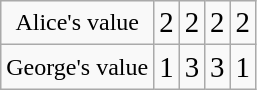<table class="wikitable" style="text-align:center">
<tr>
<td>Alice's value</td>
<td><big>2</big></td>
<td><big>2</big></td>
<td><big>2</big></td>
<td><big>2</big></td>
</tr>
<tr>
<td>George's value</td>
<td><big>1</big></td>
<td><big>3</big></td>
<td><big>3</big></td>
<td><big>1</big></td>
</tr>
</table>
